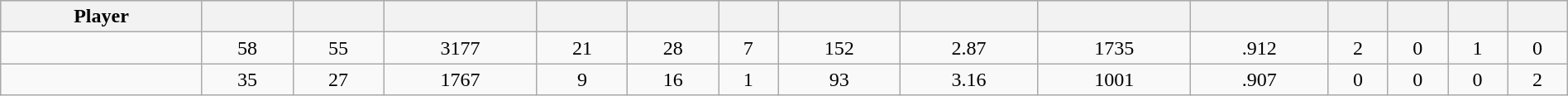<table class="wikitable sortable" style="width:100%;">
<tr style="text-align:center; background:#ddd;">
<th>Player</th>
<th></th>
<th></th>
<th></th>
<th></th>
<th></th>
<th></th>
<th></th>
<th></th>
<th></th>
<th></th>
<th></th>
<th></th>
<th></th>
<th></th>
</tr>
<tr align=center>
<td></td>
<td>58</td>
<td>55</td>
<td>3177</td>
<td>21</td>
<td>28</td>
<td>7</td>
<td>152</td>
<td>2.87</td>
<td>1735</td>
<td>.912</td>
<td>2</td>
<td>0</td>
<td>1</td>
<td>0</td>
</tr>
<tr align=center>
<td></td>
<td>35</td>
<td>27</td>
<td>1767</td>
<td>9</td>
<td>16</td>
<td>1</td>
<td>93</td>
<td>3.16</td>
<td>1001</td>
<td>.907</td>
<td>0</td>
<td>0</td>
<td>0</td>
<td>2</td>
</tr>
</table>
